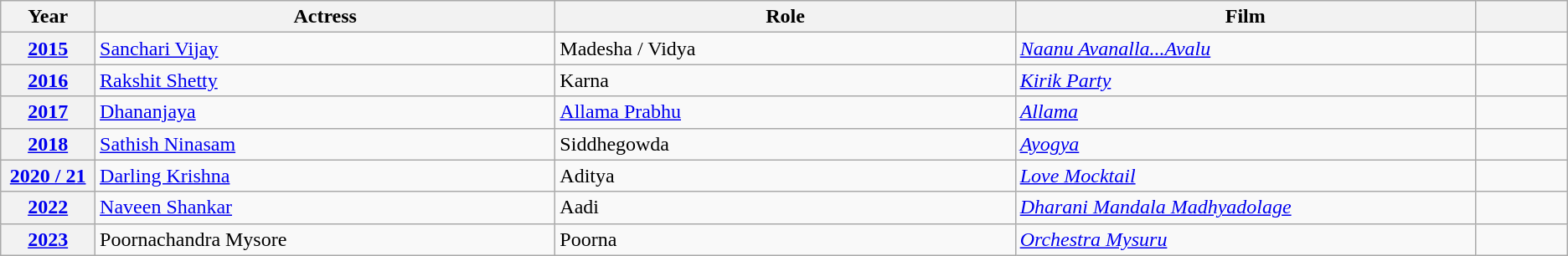<table class="wikitable sortable" style="text-align:left;">
<tr>
<th scope="col" style="width:3%; text-align:center;">Year</th>
<th scope="col" style="width:15%;text-align:center;">Actress</th>
<th scope="col" style="width:15%;text-align:center;">Role</th>
<th scope="col" style="width:15%;text-align:center;">Film</th>
<th scope="col" style="width:3%;text-align:center;"></th>
</tr>
<tr>
<th scope="row" style="text-align:center"><a href='#'>2015</a></th>
<td><a href='#'>Sanchari Vijay</a></td>
<td>Madesha / Vidya</td>
<td><em><a href='#'>Naanu Avanalla...Avalu</a></em></td>
<td style="text-align:center"></td>
</tr>
<tr>
<th scope="row" style="text-align:center"><a href='#'>2016</a></th>
<td><a href='#'>Rakshit Shetty</a></td>
<td>Karna</td>
<td><em><a href='#'>Kirik Party</a></em></td>
<td style="text-align:center"></td>
</tr>
<tr>
<th scope="row" style="text-align:center"><a href='#'>2017</a></th>
<td><a href='#'>Dhananjaya</a></td>
<td><a href='#'>Allama Prabhu</a></td>
<td><em><a href='#'>Allama</a></em></td>
<td style="text-align:center"></td>
</tr>
<tr>
<th scope="row" style="text-align:center"><a href='#'>2018</a></th>
<td><a href='#'>Sathish Ninasam</a></td>
<td>Siddhegowda</td>
<td><em><a href='#'>Ayogya</a></em></td>
<td style="text-align:center"></td>
</tr>
<tr>
<th scope="row" style="text-align:center"><a href='#'>2020 / 21</a></th>
<td><a href='#'>Darling Krishna</a></td>
<td>Aditya</td>
<td><em><a href='#'>Love Mocktail</a></em></td>
<td style="text-align:center"></td>
</tr>
<tr>
<th scope="row" style="text-align:center"><a href='#'>2022</a></th>
<td><a href='#'>Naveen Shankar</a></td>
<td>Aadi</td>
<td><em><a href='#'>Dharani Mandala Madhyadolage</a></em></td>
<td style="text-align:center"></td>
</tr>
<tr>
<th><a href='#'>2023</a></th>
<td>Poornachandra Mysore</td>
<td>Poorna</td>
<td><em><a href='#'>Orchestra Mysuru</a></em></td>
<td style="text-align:center"></td>
</tr>
</table>
